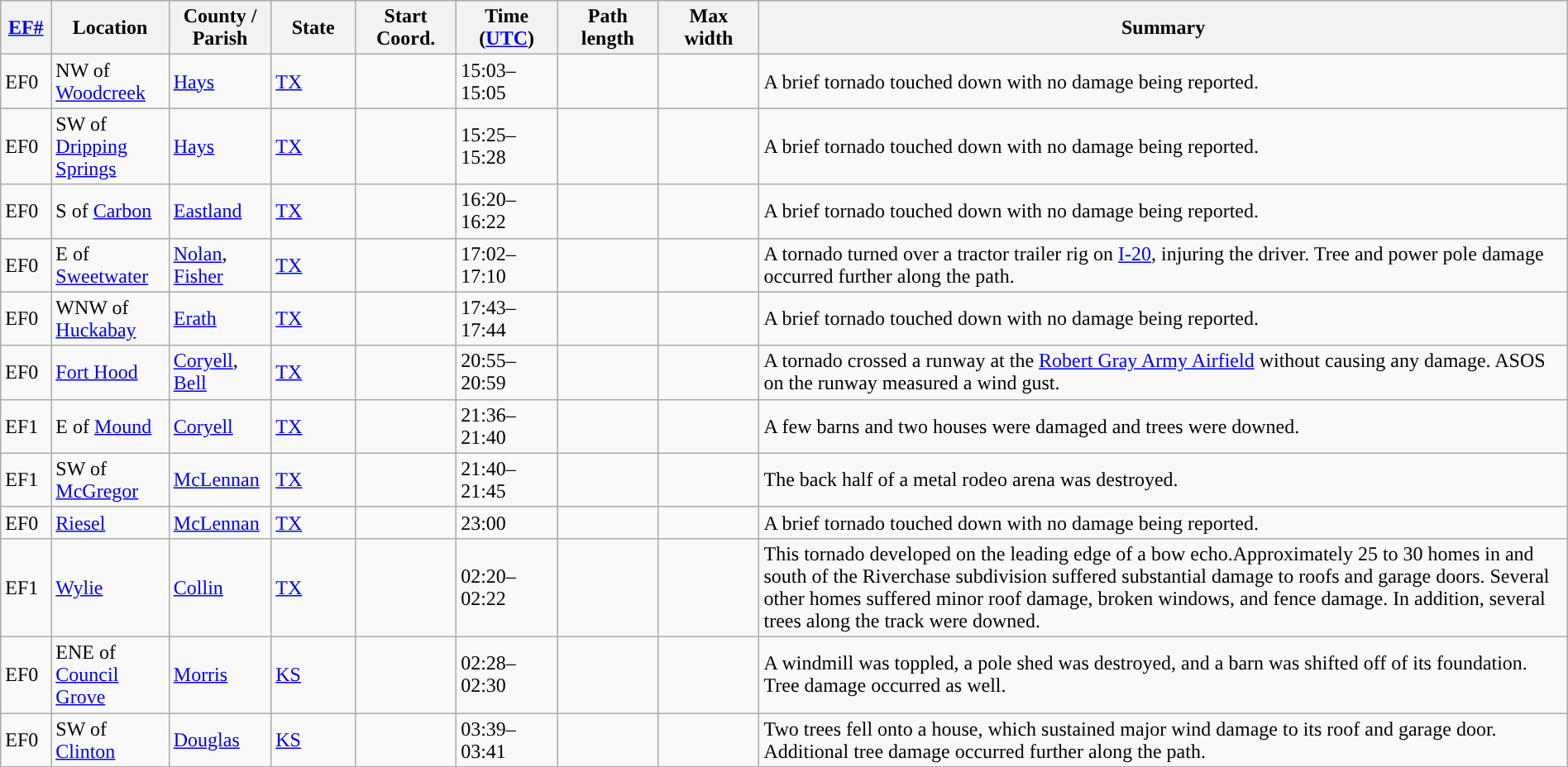<table class="wikitable sortable" style="width:100%;">
<tr>
<th scope="col"  style="width:3%; text-align:center;"><a href='#'>EF#</a></th>
<th scope="col"  style="width:7%; text-align:center;" class="unsortable">Location</th>
<th scope="col"  style="width:6%; text-align:center;" class="unsortable">County / Parish</th>
<th scope="col"  style="width:5%; text-align:center;">State</th>
<th scope="col"  style="width:6%; text-align:center;">Start Coord.</th>
<th scope="col"  style="width:6%; text-align:center;">Time (<a href='#'>UTC</a>)</th>
<th scope="col"  style="width:6%; text-align:center;">Path length</th>
<th scope="col"  style="width:6%; text-align:center;">Max width</th>
<th scope="col" class="unsortable" style="width:48%; text-align:center;">Summary</th>
</tr>
<tr>
<td>EF0</td>
<td>NW of <a href='#'>Woodcreek</a></td>
<td><a href='#'>Hays</a></td>
<td><a href='#'>TX</a></td>
<td></td>
<td>15:03–15:05</td>
<td></td>
<td></td>
<td>A brief tornado touched down with no damage being reported.</td>
</tr>
<tr>
<td>EF0</td>
<td>SW of <a href='#'>Dripping Springs</a></td>
<td><a href='#'>Hays</a></td>
<td><a href='#'>TX</a></td>
<td></td>
<td>15:25–15:28</td>
<td></td>
<td></td>
<td>A brief tornado touched down with no damage being reported.</td>
</tr>
<tr>
<td>EF0</td>
<td>S of <a href='#'>Carbon</a></td>
<td><a href='#'>Eastland</a></td>
<td><a href='#'>TX</a></td>
<td></td>
<td>16:20–16:22</td>
<td></td>
<td></td>
<td>A brief tornado touched down with no damage being reported.</td>
</tr>
<tr>
<td>EF0</td>
<td>E of <a href='#'>Sweetwater</a></td>
<td><a href='#'>Nolan</a>, <a href='#'>Fisher</a></td>
<td><a href='#'>TX</a></td>
<td></td>
<td>17:02–17:10</td>
<td></td>
<td></td>
<td>A tornado turned over a tractor trailer rig on <a href='#'>I-20</a>, injuring the driver. Tree and power pole damage occurred further along the path.</td>
</tr>
<tr>
<td>EF0</td>
<td>WNW of <a href='#'>Huckabay</a></td>
<td><a href='#'>Erath</a></td>
<td><a href='#'>TX</a></td>
<td></td>
<td>17:43–17:44</td>
<td></td>
<td></td>
<td>A brief tornado touched down with no damage being reported.</td>
</tr>
<tr>
<td>EF0</td>
<td><a href='#'>Fort Hood</a></td>
<td><a href='#'>Coryell</a>, <a href='#'>Bell</a></td>
<td><a href='#'>TX</a></td>
<td></td>
<td>20:55–20:59</td>
<td></td>
<td></td>
<td>A tornado crossed a runway at the <a href='#'>Robert Gray Army Airfield</a> without causing any damage. ASOS on the runway measured a  wind gust.</td>
</tr>
<tr>
<td>EF1</td>
<td>E of <a href='#'>Mound</a></td>
<td><a href='#'>Coryell</a></td>
<td><a href='#'>TX</a></td>
<td></td>
<td>21:36–21:40</td>
<td></td>
<td></td>
<td>A few barns and two houses were damaged and trees were downed.</td>
</tr>
<tr>
<td>EF1</td>
<td>SW of <a href='#'>McGregor</a></td>
<td><a href='#'>McLennan</a></td>
<td><a href='#'>TX</a></td>
<td></td>
<td>21:40–21:45</td>
<td></td>
<td></td>
<td>The back half of a metal rodeo arena was destroyed.</td>
</tr>
<tr>
<td>EF0</td>
<td><a href='#'>Riesel</a></td>
<td><a href='#'>McLennan</a></td>
<td><a href='#'>TX</a></td>
<td></td>
<td>23:00</td>
<td></td>
<td></td>
<td>A brief tornado touched down with no damage being reported.</td>
</tr>
<tr>
<td>EF1</td>
<td><a href='#'>Wylie</a></td>
<td><a href='#'>Collin</a></td>
<td><a href='#'>TX</a></td>
<td></td>
<td>02:20–02:22</td>
<td></td>
<td></td>
<td>This tornado developed on the leading edge of a bow echo.Approximately 25 to 30 homes in and south of the Riverchase subdivision suffered substantial damage to roofs and garage doors. Several other homes suffered minor roof damage, broken windows, and fence damage. In addition, several trees along the track were downed.</td>
</tr>
<tr>
<td>EF0</td>
<td>ENE of <a href='#'>Council Grove</a></td>
<td><a href='#'>Morris</a></td>
<td><a href='#'>KS</a></td>
<td></td>
<td>02:28–02:30</td>
<td></td>
<td></td>
<td>A windmill was toppled, a pole shed was destroyed, and a barn was shifted off of its foundation. Tree damage occurred as well.</td>
</tr>
<tr>
<td>EF0</td>
<td>SW of <a href='#'>Clinton</a></td>
<td><a href='#'>Douglas</a></td>
<td><a href='#'>KS</a></td>
<td></td>
<td>03:39–03:41</td>
<td></td>
<td></td>
<td>Two trees fell onto a house, which sustained major wind damage to its roof and garage door. Additional tree damage occurred further along the path.</td>
</tr>
</table>
